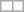<table class="wikitable" style="float:right; margin:0">
<tr style="text-align: center">
<td></td>
<td></td>
</tr>
</table>
